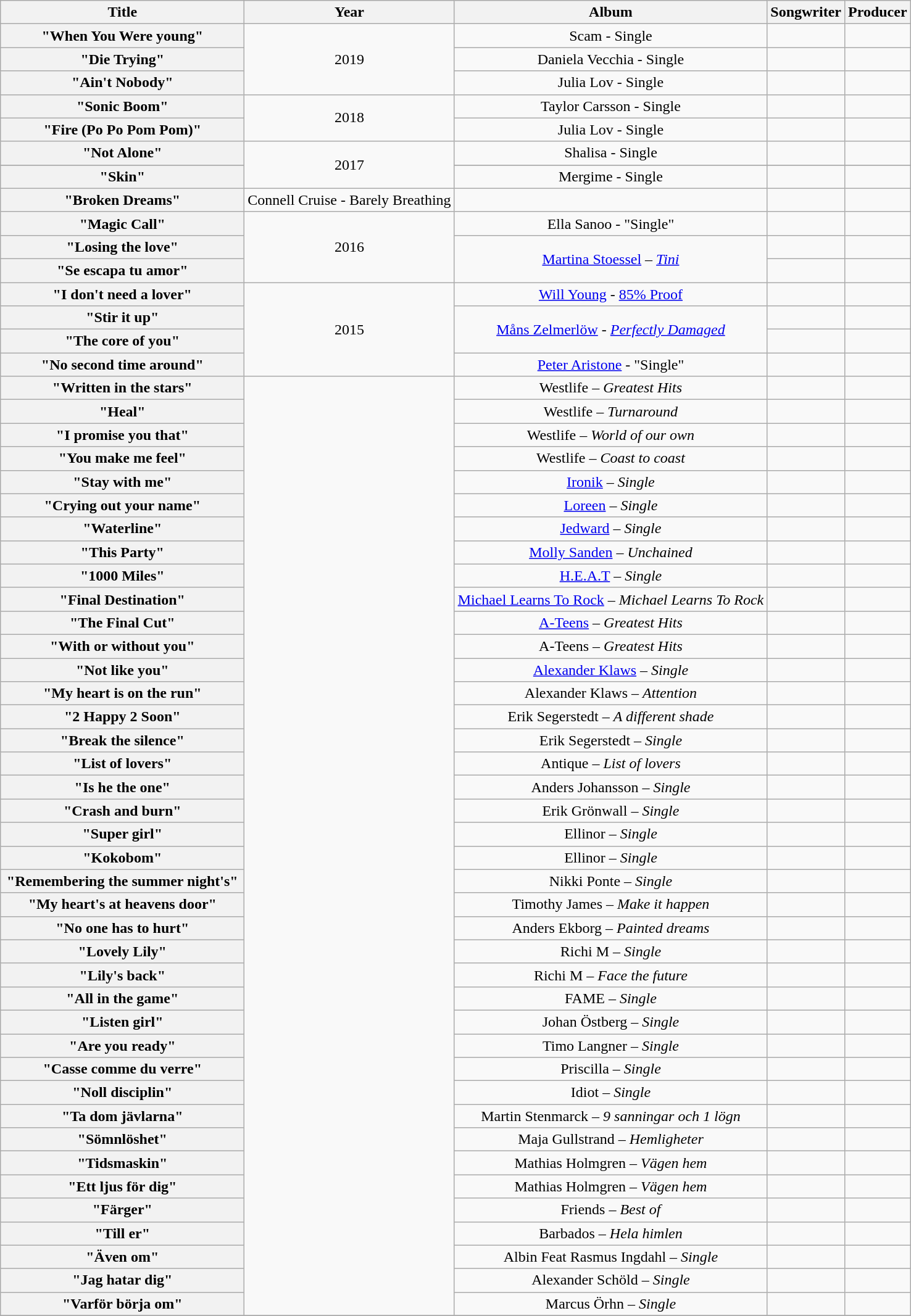<table class="wikitable plainrowheaders" style="text-align:center;">
<tr>
<th scope="col" style="width:16em;">Title</th>
<th scope="col">Year</th>
<th scope="col">Album</th>
<th scope="col">Songwriter</th>
<th scope="col">Producer</th>
</tr>
<tr>
<th scope="row">"When You Were young"</th>
<td rowspan="3">2019</td>
<td>Scam - Single</td>
<td></td>
<td></td>
</tr>
<tr>
<th scope="row">"Die Trying"</th>
<td>Daniela Vecchia - Single</td>
<td></td>
<td></td>
</tr>
<tr>
<th scope="row">"Ain't Nobody"</th>
<td>Julia Lov - Single</td>
<td></td>
<td></td>
</tr>
<tr>
<th scope="row">"Sonic Boom"</th>
<td rowspan="2">2018</td>
<td>Taylor Carsson - Single</td>
<td></td>
<td></td>
</tr>
<tr>
<th scope="row">"Fire (Po Po Pom Pom)"</th>
<td>Julia Lov - Single</td>
<td></td>
<td></td>
</tr>
<tr>
<th scope="row">"Not Alone"</th>
<td rowspan="3">2017</td>
<td>Shalisa - Single</td>
<td></td>
<td></td>
</tr>
<tr>
</tr>
<tr>
<th scope="row">"Skin"</th>
<td>Mergime - Single</td>
<td></td>
<td></td>
</tr>
<tr>
<th scope="row">"Broken Dreams"</th>
<td>Connell Cruise - Barely Breathing</td>
<td></td>
<td></td>
</tr>
<tr>
<th scope="row">"Magic Call"</th>
<td rowspan="3">2016</td>
<td>Ella Sanoo - "Single"</td>
<td></td>
<td></td>
</tr>
<tr>
<th scope="row">"Losing the love"</th>
<td rowspan="2"><a href='#'>Martina Stoessel</a> – <em><a href='#'>Tini</a></em></td>
<td></td>
<td></td>
</tr>
<tr>
<th scope="row">"Se escapa tu amor"</th>
<td></td>
<td></td>
</tr>
<tr>
<th scope="row">"I don't need a lover"</th>
<td rowspan="4">2015</td>
<td><a href='#'>Will Young</a> - <a href='#'>85% Proof</a></td>
<td></td>
<td></td>
</tr>
<tr>
<th scope="row">"Stir it up"</th>
<td rowspan="2"><a href='#'>Måns Zelmerlöw</a> - <em><a href='#'>Perfectly Damaged</a></em></td>
<td></td>
<td></td>
</tr>
<tr>
<th scope="row">"The core of you"</th>
<td></td>
<td></td>
</tr>
<tr>
<th scope="row">"No second time around"</th>
<td><a href='#'>Peter Aristone</a> - "Single"</td>
<td></td>
<td></td>
</tr>
<tr>
<th scope="row">"Written in the stars"</th>
<td rowspan="40"></td>
<td rowspan="1">Westlife – <em>Greatest Hits</em></td>
<td></td>
<td></td>
</tr>
<tr>
<th scope="row">"Heal"</th>
<td rowspan="1">Westlife – <em>Turnaround</em></td>
<td></td>
<td></td>
</tr>
<tr>
<th scope="row">"I promise you that"</th>
<td rowspan="1">Westlife – <em>World of our own</em></td>
<td></td>
<td></td>
</tr>
<tr>
<th scope="row">"You make me feel"</th>
<td rowspan="1">Westlife – <em>Coast to coast</em></td>
<td></td>
<td></td>
</tr>
<tr>
<th scope="row">"Stay with me"</th>
<td rowspan="1"><a href='#'>Ironik</a> – <em>Single</em></td>
<td></td>
<td></td>
</tr>
<tr>
<th scope="row">"Crying out your name"</th>
<td rowspan="1"><a href='#'>Loreen</a> – <em>Single</em></td>
<td></td>
<td></td>
</tr>
<tr>
<th scope="row">"Waterline"</th>
<td rowspan="1"><a href='#'>Jedward</a> – <em>Single</em></td>
<td></td>
<td></td>
</tr>
<tr>
<th scope="row">"This Party"</th>
<td rowspan="1"><a href='#'>Molly Sanden</a> – <em>Unchained</em></td>
<td></td>
<td></td>
</tr>
<tr>
<th scope="row">"1000 Miles"</th>
<td rowspan="1"><a href='#'>H.E.A.T</a> – <em>Single</em></td>
<td></td>
<td></td>
</tr>
<tr>
<th scope="row">"Final Destination"</th>
<td rowspan="1"><a href='#'>Michael Learns To Rock</a> – <em>Michael Learns To Rock</em></td>
<td></td>
<td></td>
</tr>
<tr>
<th scope="row">"The Final Cut"</th>
<td rowspan="1"><a href='#'>A-Teens</a> – <em>Greatest Hits</em></td>
<td></td>
<td></td>
</tr>
<tr>
<th scope="row">"With or without you"</th>
<td rowspan="1">A-Teens – <em>Greatest Hits</em></td>
<td></td>
<td></td>
</tr>
<tr>
<th scope="row">"Not like you"</th>
<td rowspan="1"><a href='#'>Alexander Klaws</a> – <em>Single</em></td>
<td></td>
<td></td>
</tr>
<tr>
<th scope="row">"My heart is on the run"</th>
<td rowspan="1">Alexander Klaws – <em>Attention</em></td>
<td></td>
<td></td>
</tr>
<tr>
<th scope="row">"2 Happy 2 Soon"</th>
<td rowspan="1">Erik Segerstedt – <em>A different shade</em></td>
<td></td>
<td></td>
</tr>
<tr>
<th scope="row">"Break the silence"</th>
<td rowspan="1">Erik Segerstedt – <em>Single</em></td>
<td></td>
<td></td>
</tr>
<tr>
<th scope="row">"List of lovers"</th>
<td rowspan="1">Antique – <em>List of lovers</em></td>
<td></td>
<td></td>
</tr>
<tr>
<th scope="row">"Is he the one"</th>
<td rowspan="1">Anders Johansson – <em>Single</em></td>
<td></td>
<td></td>
</tr>
<tr>
<th scope="row">"Crash and burn"</th>
<td rowspan="1">Erik Grönwall – <em>Single</em></td>
<td></td>
<td></td>
</tr>
<tr>
<th scope="row">"Super girl"</th>
<td rowspan="1">Ellinor – <em>Single</em></td>
<td></td>
<td></td>
</tr>
<tr>
<th scope="row">"Kokobom"</th>
<td rowspan="1">Ellinor – <em>Single</em></td>
<td></td>
<td></td>
</tr>
<tr>
<th scope="row">"Remembering the summer night's"</th>
<td rowspan="1">Nikki Ponte – <em>Single</em></td>
<td></td>
<td></td>
</tr>
<tr>
<th scope="row">"My heart's at heavens door"</th>
<td rowspan="1">Timothy James – <em>Make it happen</em></td>
<td></td>
<td></td>
</tr>
<tr>
<th scope="row">"No one has to hurt"</th>
<td rowspan="1">Anders Ekborg – <em>Painted dreams</em></td>
<td></td>
<td></td>
</tr>
<tr>
<th scope="row">"Lovely Lily"</th>
<td rowspan="1">Richi M – <em>Single</em></td>
<td></td>
<td></td>
</tr>
<tr>
<th scope="row">"Lily's back"</th>
<td rowspan="1">Richi M – <em>Face the future</em></td>
<td></td>
<td></td>
</tr>
<tr>
<th scope="row">"All in the game"</th>
<td rowspan="1">FAME – <em>Single</em></td>
<td></td>
<td></td>
</tr>
<tr>
<th scope="row">"Listen girl"</th>
<td rowspan="1">Johan Östberg – <em>Single</em></td>
<td></td>
<td></td>
</tr>
<tr>
<th scope="row">"Are you ready"</th>
<td rowspan="1">Timo Langner – <em>Single</em></td>
<td></td>
<td></td>
</tr>
<tr>
<th scope="row">"Casse comme du verre"</th>
<td rowspan="1">Priscilla – <em>Single</em></td>
<td></td>
<td></td>
</tr>
<tr>
<th scope="row">"Noll disciplin"</th>
<td rowspan="1">Idiot – <em>Single</em></td>
<td></td>
<td></td>
</tr>
<tr>
<th scope="row">"Ta dom jävlarna"</th>
<td rowspan="1">Martin Stenmarck – <em>9 sanningar och 1 lögn</em></td>
<td></td>
<td></td>
</tr>
<tr>
<th scope="row">"Sömnlöshet"</th>
<td rowspan="1">Maja Gullstrand – <em>Hemligheter</em></td>
<td></td>
<td></td>
</tr>
<tr>
<th scope="row">"Tidsmaskin"</th>
<td rowspan="1">Mathias Holmgren – <em>Vägen hem</em></td>
<td></td>
<td></td>
</tr>
<tr>
<th scope="row">"Ett ljus för dig"</th>
<td rowspan="1">Mathias Holmgren – <em>Vägen hem</em></td>
<td></td>
<td></td>
</tr>
<tr>
<th scope="row">"Färger"</th>
<td rowspan="1">Friends – <em>Best of</em></td>
<td></td>
<td></td>
</tr>
<tr>
<th scope="row">"Till er"</th>
<td rowspan="1">Barbados – <em>Hela himlen</em></td>
<td></td>
<td></td>
</tr>
<tr>
<th scope="row">"Även om"</th>
<td rowspan="1">Albin Feat Rasmus Ingdahl – <em>Single</em></td>
<td></td>
<td></td>
</tr>
<tr>
<th scope="row">"Jag hatar dig"</th>
<td rowspan="1">Alexander Schöld – <em>Single</em></td>
<td></td>
<td></td>
</tr>
<tr>
<th scope="row">"Varför börja om"</th>
<td rowspan="1">Marcus Örhn – <em>Single</em></td>
<td></td>
<td></td>
</tr>
<tr>
</tr>
</table>
